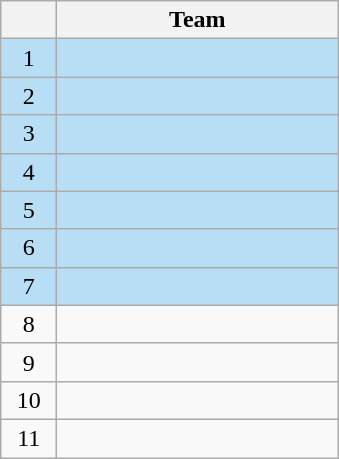<table class="wikitable" style="text-align: center; font-size: 100%;">
<tr>
<th width="30"></th>
<th width="180">Team</th>
</tr>
<tr style="background-color: #b8def6;">
<td>1</td>
<td align=left></td>
</tr>
<tr style="background-color: #b8def6;">
<td>2</td>
<td align=left></td>
</tr>
<tr style="background-color: #b8def6;">
<td>3</td>
<td align=left></td>
</tr>
<tr style="background-color: #b8def6;">
<td>4</td>
<td align=left></td>
</tr>
<tr style="background-color: #b8def6;">
<td>5</td>
<td align=left></td>
</tr>
<tr style="background-color: #b8def6;">
<td>6</td>
<td align=left></td>
</tr>
<tr style="background-color: #b8def6;">
<td>7</td>
<td align=left></td>
</tr>
<tr>
<td>8</td>
<td align=left></td>
</tr>
<tr>
<td>9</td>
<td align=left></td>
</tr>
<tr>
<td>10</td>
<td align=left></td>
</tr>
<tr>
<td>11</td>
<td align=left></td>
</tr>
</table>
